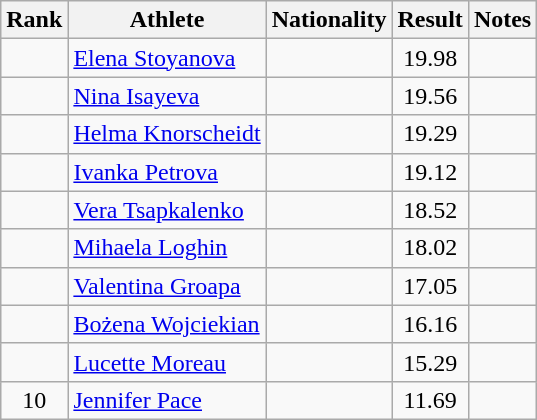<table class="wikitable sortable" style="text-align:center">
<tr>
<th>Rank</th>
<th>Athlete</th>
<th>Nationality</th>
<th>Result</th>
<th>Notes</th>
</tr>
<tr>
<td></td>
<td align=left><a href='#'>Elena Stoyanova</a></td>
<td align=left></td>
<td>19.98</td>
<td></td>
</tr>
<tr>
<td></td>
<td align=left><a href='#'>Nina Isayeva</a></td>
<td align=left></td>
<td>19.56</td>
<td></td>
</tr>
<tr>
<td></td>
<td align=left><a href='#'>Helma Knorscheidt</a></td>
<td align=left></td>
<td>19.29</td>
<td></td>
</tr>
<tr>
<td></td>
<td align=left><a href='#'>Ivanka Petrova</a></td>
<td align=left></td>
<td>19.12</td>
<td></td>
</tr>
<tr>
<td></td>
<td align=left><a href='#'>Vera Tsapkalenko</a></td>
<td align=left></td>
<td>18.52</td>
<td></td>
</tr>
<tr>
<td></td>
<td align=left><a href='#'>Mihaela Loghin</a></td>
<td align=left></td>
<td>18.02</td>
<td></td>
</tr>
<tr>
<td></td>
<td align=left><a href='#'>Valentina Groapa</a></td>
<td align=left></td>
<td>17.05</td>
<td></td>
</tr>
<tr>
<td></td>
<td align=left><a href='#'>Bożena Wojciekian</a></td>
<td align=left></td>
<td>16.16</td>
<td></td>
</tr>
<tr>
<td></td>
<td align=left><a href='#'>Lucette Moreau</a></td>
<td align=left></td>
<td>15.29</td>
<td></td>
</tr>
<tr>
<td>10</td>
<td align=left><a href='#'>Jennifer Pace</a></td>
<td align=left></td>
<td>11.69</td>
<td></td>
</tr>
</table>
